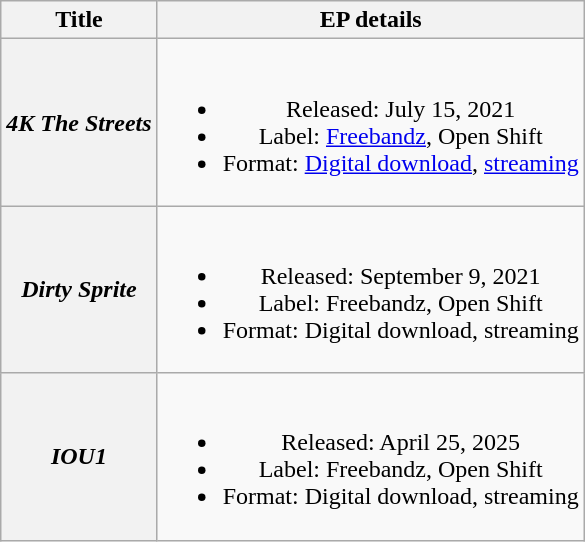<table class="wikitable plainrowheaders" style="text-align:center;">
<tr>
<th>Title</th>
<th>EP details</th>
</tr>
<tr>
<th scope="row"><em>4K The Streets</em></th>
<td><br><ul><li>Released: July 15, 2021</li><li>Label: <a href='#'>Freebandz</a>, Open Shift</li><li>Format: <a href='#'>Digital download</a>, <a href='#'>streaming</a></li></ul></td>
</tr>
<tr>
<th scope="row"><em>Dirty Sprite</em></th>
<td><br><ul><li>Released: September 9, 2021</li><li>Label: Freebandz, Open Shift</li><li>Format: Digital download, streaming</li></ul></td>
</tr>
<tr>
<th scope="row"><em>IOU1</em></th>
<td><br><ul><li>Released: April 25, 2025</li><li>Label: Freebandz, Open Shift</li><li>Format: Digital download, streaming</li></ul></td>
</tr>
</table>
